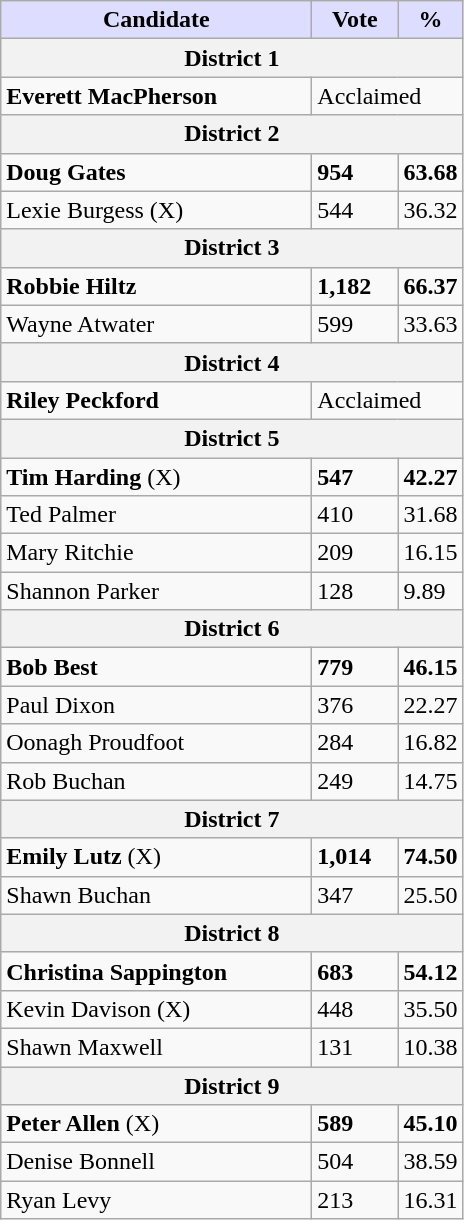<table class="wikitable">
<tr>
<th style="background:#ddf; width:200px;">Candidate</th>
<th style="background:#ddf; width:50px;">Vote</th>
<th style="background:#ddf; width:30px;">%</th>
</tr>
<tr>
<th colspan="3">District 1</th>
</tr>
<tr>
<td><strong>Everett MacPherson</strong></td>
<td colspan="2">Acclaimed</td>
</tr>
<tr>
<th colspan="3">District 2</th>
</tr>
<tr>
<td><strong>Doug Gates</strong></td>
<td><strong>954</strong></td>
<td><strong>63.68</strong></td>
</tr>
<tr>
<td>Lexie Burgess (X)</td>
<td>544</td>
<td>36.32</td>
</tr>
<tr>
<th colspan="3">District 3</th>
</tr>
<tr>
<td><strong>Robbie Hiltz</strong></td>
<td><strong>1,182</strong></td>
<td><strong>66.37</strong></td>
</tr>
<tr>
<td>Wayne Atwater</td>
<td>599</td>
<td>33.63</td>
</tr>
<tr>
<th colspan="3">District 4</th>
</tr>
<tr>
<td><strong>Riley Peckford</strong></td>
<td colspan="2">Acclaimed</td>
</tr>
<tr>
<th colspan="3">District 5</th>
</tr>
<tr>
<td><strong>Tim Harding</strong> (X)</td>
<td><strong>547</strong></td>
<td><strong>42.27</strong></td>
</tr>
<tr>
<td>Ted Palmer</td>
<td>410</td>
<td>31.68</td>
</tr>
<tr>
<td>Mary Ritchie</td>
<td>209</td>
<td>16.15</td>
</tr>
<tr>
<td>Shannon Parker</td>
<td>128</td>
<td>9.89</td>
</tr>
<tr>
<th colspan="3">District 6</th>
</tr>
<tr>
<td><strong>Bob Best</strong></td>
<td><strong>779</strong></td>
<td><strong>46.15</strong></td>
</tr>
<tr>
<td>Paul Dixon</td>
<td>376</td>
<td>22.27</td>
</tr>
<tr>
<td>Oonagh Proudfoot</td>
<td>284</td>
<td>16.82</td>
</tr>
<tr>
<td>Rob Buchan</td>
<td>249</td>
<td>14.75</td>
</tr>
<tr>
<th colspan="3">District 7</th>
</tr>
<tr>
<td><strong>Emily Lutz</strong> (X)</td>
<td><strong>1,014</strong></td>
<td><strong>74.50</strong></td>
</tr>
<tr>
<td>Shawn Buchan</td>
<td>347</td>
<td>25.50</td>
</tr>
<tr>
<th colspan="3">District 8</th>
</tr>
<tr>
<td><strong>Christina Sappington</strong></td>
<td><strong>683</strong></td>
<td><strong>54.12</strong></td>
</tr>
<tr>
<td>Kevin Davison (X)</td>
<td>448</td>
<td>35.50</td>
</tr>
<tr>
<td>Shawn Maxwell</td>
<td>131</td>
<td>10.38</td>
</tr>
<tr>
<th colspan="3">District 9</th>
</tr>
<tr>
<td><strong>Peter Allen</strong> (X)</td>
<td><strong>589</strong></td>
<td><strong>45.10</strong></td>
</tr>
<tr>
<td>Denise Bonnell</td>
<td>504</td>
<td>38.59</td>
</tr>
<tr>
<td>Ryan Levy</td>
<td>213</td>
<td>16.31</td>
</tr>
</table>
